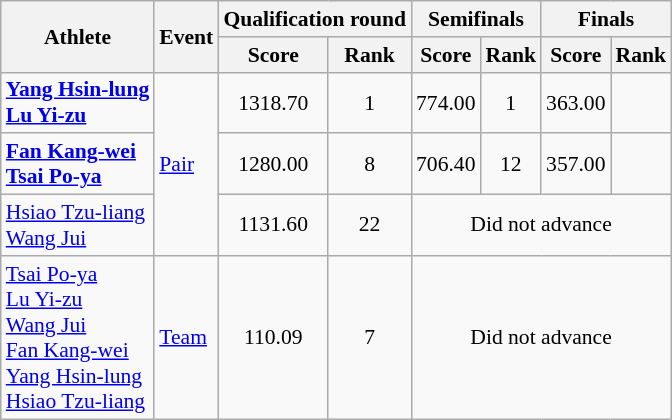<table class="wikitable" style="font-size:90%; text-align:center">
<tr>
<th rowspan="2">Athlete</th>
<th rowspan="2">Event</th>
<th colspan="2">Qualification round</th>
<th colspan="2">Semifinals</th>
<th colspan="2">Finals</th>
</tr>
<tr>
<th>Score</th>
<th>Rank</th>
<th>Score</th>
<th>Rank</th>
<th>Score</th>
<th>Rank</th>
</tr>
<tr>
<td align="left"><strong><a href='#'>Yang Hsin-lung</a><br><a href='#'>Lu Yi-zu</a></strong></td>
<td align="left" rowspan="3"><a href='#'>Pair</a></td>
<td>1318.70</td>
<td>1 <strong></strong></td>
<td>774.00</td>
<td>1 <strong></strong></td>
<td>363.00</td>
<td></td>
</tr>
<tr>
<td align="left"><strong><a href='#'>Fan Kang-wei</a><br><a href='#'>Tsai Po-ya</a></strong></td>
<td>1280.00</td>
<td>8 <strong></strong></td>
<td>706.40</td>
<td>12</td>
<td>357.00</td>
<td></td>
</tr>
<tr>
<td align="left"><a href='#'>Hsiao Tzu-liang</a><br><a href='#'>Wang Jui</a></td>
<td>1131.60</td>
<td>22</td>
<td colspan="4">Did not advance</td>
</tr>
<tr>
<td align="left"><a href='#'>Tsai Po-ya</a><br><a href='#'>Lu Yi-zu</a><br><a href='#'>Wang Jui</a><br><a href='#'>Fan Kang-wei</a><br><a href='#'>Yang Hsin-lung</a><br><a href='#'>Hsiao Tzu-liang</a></td>
<td align="left"><a href='#'>Team</a></td>
<td>110.09</td>
<td>7</td>
<td colspan="4">Did not advance</td>
</tr>
</table>
